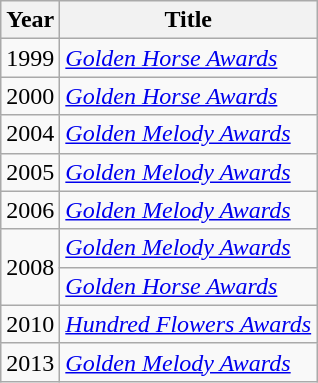<table class="wikitable">
<tr>
<th>Year</th>
<th>Title</th>
</tr>
<tr>
<td>1999</td>
<td><em><a href='#'>Golden Horse Awards</a></em></td>
</tr>
<tr>
<td>2000</td>
<td><em><a href='#'>Golden Horse Awards</a></em></td>
</tr>
<tr>
<td>2004</td>
<td><em><a href='#'>Golden Melody Awards</a></em></td>
</tr>
<tr>
<td>2005</td>
<td><em><a href='#'>Golden Melody Awards</a></em></td>
</tr>
<tr>
<td>2006</td>
<td><em><a href='#'>Golden Melody Awards</a></em></td>
</tr>
<tr>
<td rowspan=2>2008</td>
<td><em><a href='#'>Golden Melody Awards</a></em></td>
</tr>
<tr>
<td><em><a href='#'>Golden Horse Awards</a></em></td>
</tr>
<tr>
<td>2010</td>
<td><em><a href='#'>Hundred Flowers Awards</a></em></td>
</tr>
<tr>
<td>2013</td>
<td><em><a href='#'>Golden Melody Awards</a></em></td>
</tr>
</table>
